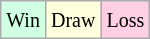<table class="wikitable">
<tr>
<td style="background:#d0ffe3;"><small>Win</small></td>
<td style="background:#ffffdd;"><small>Draw</small></td>
<td style="background:#ffd0e3;"><small>Loss</small></td>
</tr>
</table>
